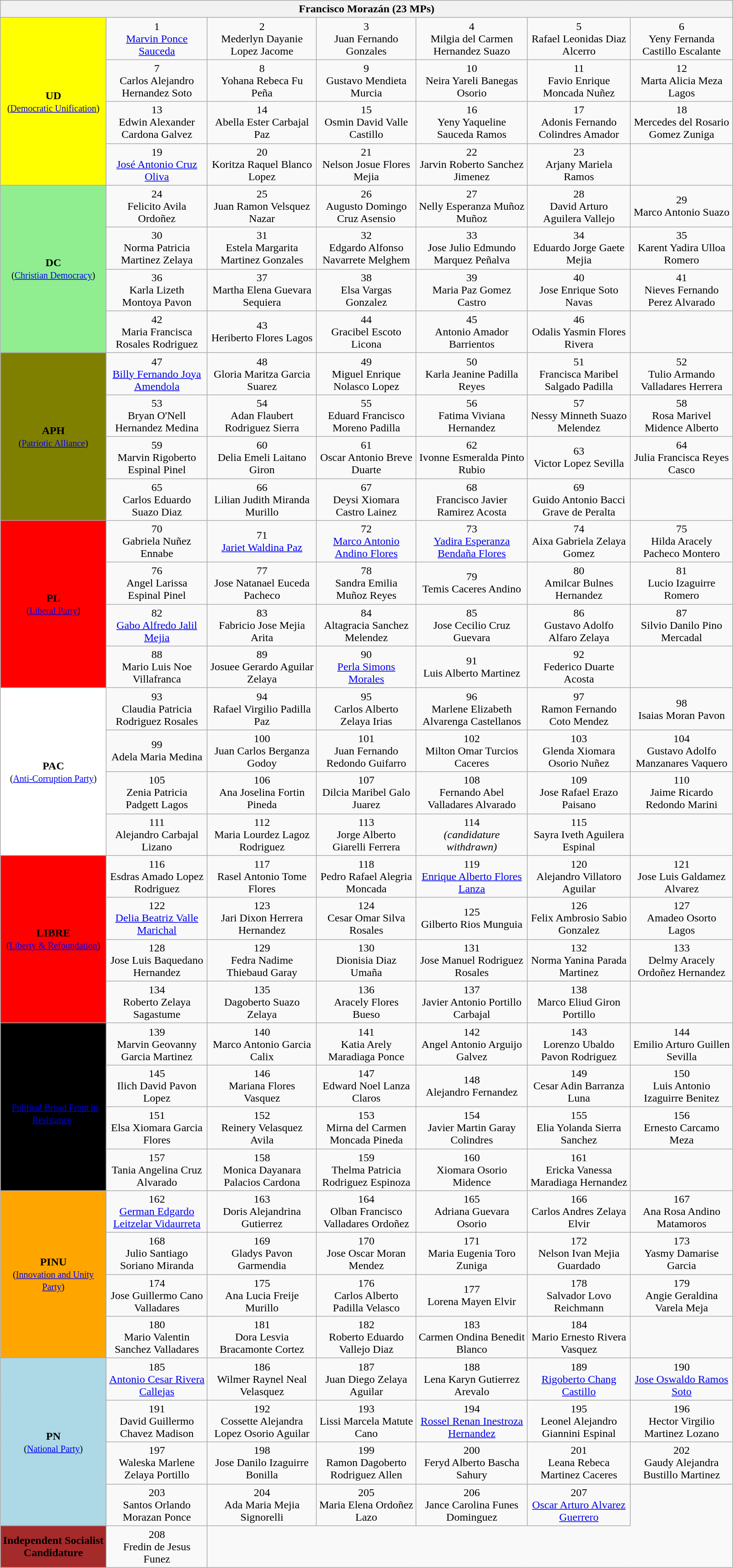<table class="wikitable" align="center" style="width: 85%">
<tr>
<th colspan=24>Francisco Morazán (23 MPs)</th>
</tr>
<tr align="center">
<td bgcolor="yellow" rowspan=4><span><span><strong>UD</strong></span></span><br><small>(<a href='#'>Democratic Unification</a>)</small></td>
<td>1<br><a href='#'>Marvin Ponce Sauceda</a></td>
<td>2<br>Mederlyn Dayanie Lopez Jacome</td>
<td>3<br>Juan Fernando Gonzales</td>
<td>4<br>Milgia del Carmen Hernandez Suazo</td>
<td>5<br>Rafael Leonidas Diaz Alcerro</td>
<td>6<br>Yeny Fernanda Castillo Escalante</td>
</tr>
<tr align="center">
<td>7<br>Carlos Alejandro Hernandez Soto</td>
<td>8<br>Yohana Rebeca Fu Peña</td>
<td>9<br>Gustavo Mendieta Murcia</td>
<td>10<br>Neira Yareli Banegas Osorio</td>
<td>11<br>Favio Enrique Moncada Nuñez</td>
<td>12<br>Marta Alicia Meza Lagos</td>
</tr>
<tr align="center">
<td>13<br>Edwin Alexander Cardona Galvez</td>
<td>14<br>Abella Ester Carbajal Paz</td>
<td>15<br>Osmin David Valle Castillo</td>
<td>16<br>Yeny Yaqueline Sauceda Ramos</td>
<td>17<br>Adonis Fernando Colindres Amador</td>
<td>18<br>Mercedes del Rosario Gomez Zuniga</td>
</tr>
<tr align="center">
<td>19<br><a href='#'>José Antonio Cruz Oliva</a></td>
<td>20<br>Koritza Raquel Blanco Lopez</td>
<td>21<br>Nelson Josue Flores Mejia</td>
<td>22<br>Jarvin Roberto Sanchez Jimenez</td>
<td>23<br>Arjany Mariela Ramos</td>
</tr>
<tr align="center">
<td bgcolor="lightgreen" rowspan=4><span><span><strong>DC</strong></span></span><br><small>(<a href='#'>Christian Democracy</a>)</small></td>
<td>24<br>Felicito Avila Ordoñez</td>
<td>25<br>Juan Ramon Velsquez Nazar</td>
<td>26<br>Augusto Domingo Cruz Asensio</td>
<td>27<br>Nelly Esperanza Muñoz Muñoz</td>
<td>28<br>David Arturo Aguilera Vallejo</td>
<td>29<br>Marco Antonio Suazo</td>
</tr>
<tr align="center">
<td>30<br>Norma Patricia Martinez Zelaya</td>
<td>31<br>Estela Margarita Martinez Gonzales</td>
<td>32<br>Edgardo Alfonso Navarrete Melghem</td>
<td>33<br>Jose Julio Edmundo Marquez Peñalva</td>
<td>34<br>Eduardo Jorge Gaete Mejia</td>
<td>35<br>Karent Yadira Ulloa Romero</td>
</tr>
<tr align="center">
<td>36<br>Karla Lizeth Montoya Pavon</td>
<td>37<br>Martha Elena Guevara Sequiera</td>
<td>38<br>Elsa Vargas Gonzalez</td>
<td>39<br>Maria Paz Gomez Castro</td>
<td>40<br>Jose Enrique Soto Navas</td>
<td>41<br>Nieves Fernando Perez Alvarado</td>
</tr>
<tr align="center">
<td>42<br>Maria Francisca Rosales Rodriguez</td>
<td>43<br>Heriberto Flores Lagos</td>
<td>44<br>Gracibel Escoto Licona</td>
<td>45<br>Antonio Amador Barrientos</td>
<td>46<br>Odalis Yasmin Flores Rivera</td>
</tr>
<tr align="center">
<td bgcolor="olive" rowspan=4><span><span><strong>APH</strong></span></span><br><small>(<a href='#'>Patriotic Alliance</a>)</small></td>
<td>47<br><a href='#'>Billy Fernando Joya Amendola</a></td>
<td>48<br>Gloria Maritza Garcia Suarez</td>
<td>49<br>Miguel Enrique Nolasco Lopez</td>
<td>50<br>Karla Jeanine Padilla Reyes</td>
<td>51<br>Francisca Maribel Salgado Padilla</td>
<td>52<br>Tulio Armando Valladares Herrera</td>
</tr>
<tr align="center">
<td>53<br>Bryan O'Nell Hernandez Medina</td>
<td>54<br>Adan Flaubert Rodriguez Sierra</td>
<td>55<br>Eduard Francisco Moreno Padilla</td>
<td>56<br>Fatima Viviana Hernandez</td>
<td>57<br>Nessy Minneth Suazo Melendez</td>
<td>58<br>Rosa Marivel Midence Alberto</td>
</tr>
<tr align="center">
<td>59<br>Marvin Rigoberto Espinal Pinel</td>
<td>60<br>Delia Emeli Laitano Giron</td>
<td>61<br>Oscar Antonio Breve Duarte</td>
<td>62<br>Ivonne Esmeralda Pinto Rubio</td>
<td>63<br>Victor Lopez Sevilla</td>
<td>64<br>Julia Francisca Reyes Casco</td>
</tr>
<tr align="center">
<td>65<br>Carlos Eduardo Suazo Diaz</td>
<td>66<br>Lilian Judith Miranda Murillo</td>
<td>67<br>Deysi Xiomara Castro Lainez</td>
<td>68<br>Francisco Javier Ramirez Acosta</td>
<td>69<br>Guido Antonio Bacci Grave de Peralta</td>
</tr>
<tr align="center">
<td bgcolor="red" rowspan=4><span><span><strong>PL</strong></span></span><br><small>(<a href='#'>Liberal Party</a>)</small></td>
<td>70<br>Gabriela Nuñez Ennabe</td>
<td>71<br><a href='#'>Jariet Waldina Paz</a></td>
<td>72<br><a href='#'>Marco Antonio Andino Flores</a></td>
<td>73<br><a href='#'>Yadira Esperanza Bendaña Flores</a></td>
<td>74<br>Aixa Gabriela Zelaya Gomez</td>
<td>75<br>Hilda Aracely Pacheco Montero</td>
</tr>
<tr align="center">
<td>76<br>Angel Larissa Espinal Pinel</td>
<td>77<br>Jose Natanael Euceda Pacheco</td>
<td>78<br>Sandra Emilia Muñoz Reyes</td>
<td>79<br>Temis Caceres Andino</td>
<td>80<br>Amilcar Bulnes Hernandez</td>
<td>81<br>Lucio Izaguirre Romero</td>
</tr>
<tr align="center">
<td>82<br><a href='#'>Gabo Alfredo Jalil Mejia</a></td>
<td>83<br>Fabricio Jose Mejia Arita</td>
<td>84<br>Altagracia Sanchez Melendez</td>
<td>85<br>Jose Cecilio Cruz Guevara</td>
<td>86<br>Gustavo Adolfo Alfaro Zelaya</td>
<td>87<br>Silvio Danilo Pino Mercadal</td>
</tr>
<tr align="center">
<td>88<br>Mario Luis Noe Villafranca</td>
<td>89<br>Josuee Gerardo Aguilar Zelaya</td>
<td>90<br><a href='#'>Perla Simons Morales</a></td>
<td>91<br>Luis Alberto Martinez</td>
<td>92<br>Federico Duarte Acosta</td>
</tr>
<tr align="center">
<td bgcolor="white" rowspan=4><span><span><strong>PAC</strong></span></span><br><small>(<a href='#'>Anti-Corruption Party</a>)</small></td>
<td>93<br>Claudia Patricia Rodriguez Rosales</td>
<td>94<br>Rafael Virgilio Padilla Paz</td>
<td>95<br>Carlos Alberto Zelaya Irias</td>
<td>96<br>Marlene Elizabeth Alvarenga Castellanos</td>
<td>97<br>Ramon Fernando Coto Mendez</td>
<td>98<br>Isaias Moran Pavon</td>
</tr>
<tr align="center">
<td>99<br>Adela Maria Medina</td>
<td>100<br>Juan Carlos Berganza Godoy</td>
<td>101<br>Juan Fernando Redondo Guifarro</td>
<td>102<br>Milton Omar Turcios Caceres</td>
<td>103<br>Glenda Xiomara Osorio Nuñez</td>
<td>104<br>Gustavo Adolfo Manzanares Vaquero</td>
</tr>
<tr align="center">
<td>105<br>Zenia Patricia Padgett Lagos</td>
<td>106<br>Ana Joselina Fortin Pineda</td>
<td>107<br>Dilcia Maribel Galo Juarez</td>
<td>108<br>Fernando Abel Valladares Alvarado</td>
<td>109<br>Jose Rafael Erazo Paisano</td>
<td>110<br>Jaime Ricardo Redondo Marini</td>
</tr>
<tr align="center">
<td>111<br>Alejandro Carbajal Lizano</td>
<td>112<br>Maria Lourdez Lagoz Rodriguez</td>
<td>113<br>Jorge Alberto Giarelli Ferrera</td>
<td>114<br><em>(candidature withdrawn)</em></td>
<td>115<br>Sayra Iveth Aguilera Espinal</td>
</tr>
<tr align="center">
<td bgcolor="red" rowspan=4><span><span><strong>LIBRE</strong></span></span><br><small>(<a href='#'>Liberty & Refoundation</a>)</small></td>
<td>116<br>Esdras Amado Lopez Rodriguez</td>
<td>117<br>Rasel Antonio Tome Flores</td>
<td>118<br>Pedro Rafael Alegria Moncada</td>
<td>119<br><a href='#'>Enrique Alberto Flores Lanza</a></td>
<td>120<br>Alejandro Villatoro Aguilar</td>
<td>121<br>Jose Luis Galdamez Alvarez</td>
</tr>
<tr align="center">
<td>122<br><a href='#'>Delia Beatriz Valle Marichal</a></td>
<td>123<br>Jari Dixon Herrera Hernandez</td>
<td>124<br>Cesar Omar Silva Rosales</td>
<td>125<br>Gilberto Rios Munguia</td>
<td>126<br>Felix Ambrosio Sabio Gonzalez</td>
<td>127<br>Amadeo Osorto Lagos</td>
</tr>
<tr align="center">
<td>128<br>Jose Luis Baquedano Hernandez</td>
<td>129<br>Fedra Nadime Thiebaud Garay</td>
<td>130<br>Dionisia Diaz Umaña</td>
<td>131<br>Jose Manuel Rodriguez Rosales</td>
<td>132<br>Norma Yanina Parada Martinez</td>
<td>133<br>Delmy Aracely Ordoñez Hernandez</td>
</tr>
<tr align="center">
<td>134<br>Roberto Zelaya Sagastume</td>
<td>135<br>Dagoberto Suazo Zelaya</td>
<td>136<br>Aracely Flores Bueso</td>
<td>137<br>Javier Antonio Portillo Carbajal</td>
<td>138<br>Marco Eliud Giron Portillo</td>
</tr>
<tr align="center">
<td bgcolor="black" rowspan=4><span><span><strong>FAPER</strong></span></span><br><small>(<a href='#'>Political Broad Front in Resistance</a>)</small></td>
<td>139<br>Marvin Geovanny Garcia Martinez</td>
<td>140<br>Marco Antonio Garcia Calix</td>
<td>141<br>Katia Arely Maradiaga Ponce</td>
<td>142<br>Angel Antonio Arguijo Galvez</td>
<td>143<br>Lorenzo Ubaldo Pavon Rodriguez</td>
<td>144<br>Emilio Arturo Guillen Sevilla</td>
</tr>
<tr align="center">
<td>145<br>Ilich David Pavon Lopez</td>
<td>146<br>Mariana Flores Vasquez</td>
<td>147<br>Edward Noel Lanza Claros</td>
<td>148<br>Alejandro Fernandez</td>
<td>149<br>Cesar Adin Barranza Luna</td>
<td>150<br>Luis Antonio Izaguirre Benitez</td>
</tr>
<tr align="center">
<td>151<br>Elsa Xiomara Garcia Flores</td>
<td>152<br>Reinery Velasquez Avila</td>
<td>153<br>Mirna del Carmen Moncada Pineda</td>
<td>154<br>Javier Martin Garay Colindres</td>
<td>155<br>Elia Yolanda Sierra Sanchez</td>
<td>156<br>Ernesto Carcamo Meza</td>
</tr>
<tr align="center">
<td>157<br>Tania Angelina Cruz Alvarado</td>
<td>158<br>Monica Dayanara Palacios Cardona</td>
<td>159<br>Thelma Patricia Rodriguez Espinoza</td>
<td>160<br>Xiomara Osorio Midence</td>
<td>161<br>Ericka Vanessa Maradiaga Hernandez</td>
</tr>
<tr align="center">
<td bgcolor="orange" rowspan=4><span><span><strong>PINU</strong></span></span><br><small>(<a href='#'>Innovation and Unity Party</a>)</small></td>
<td>162<br><a href='#'>German Edgardo Leitzelar Vidaurreta</a></td>
<td>163<br>Doris Alejandrina Gutierrez</td>
<td>164<br>Olban Francisco Valladares Ordoñez</td>
<td>165<br>Adriana Guevara Osorio</td>
<td>166<br>Carlos Andres Zelaya Elvir</td>
<td>167<br>Ana Rosa Andino Matamoros</td>
</tr>
<tr align="center">
<td>168<br>Julio Santiago Soriano Miranda</td>
<td>169<br>Gladys Pavon Garmendia</td>
<td>170<br>Jose Oscar Moran Mendez</td>
<td>171<br>Maria Eugenia Toro Zuniga</td>
<td>172<br>Nelson Ivan Mejia Guardado</td>
<td>173<br>Yasmy Damarise Garcia</td>
</tr>
<tr align="center">
<td>174<br>Jose Guillermo Cano Valladares</td>
<td>175<br>Ana Lucia Freije Murillo</td>
<td>176<br>Carlos Alberto Padilla Velasco</td>
<td>177<br>Lorena Mayen Elvir</td>
<td>178<br>Salvador Lovo Reichmann</td>
<td>179<br>Angie Geraldina Varela Meja</td>
</tr>
<tr align="center">
<td>180<br>Mario Valentin Sanchez Valladares</td>
<td>181<br>Dora Lesvia Bracamonte Cortez</td>
<td>182<br>Roberto Eduardo Vallejo Diaz</td>
<td>183<br>Carmen Ondina Benedit Blanco</td>
<td>184<br>Mario Ernesto Rivera Vasquez</td>
</tr>
<tr align="center">
<td bgcolor="lightblue" rowspan=4><span><span><strong>PN</strong></span></span><br><small>(<a href='#'>National Party</a>)</small></td>
<td>185<br><a href='#'>Antonio Cesar Rivera Callejas</a></td>
<td>186<br>Wilmer Raynel Neal Velasquez</td>
<td>187<br>Juan Diego Zelaya Aguilar</td>
<td>188<br>Lena Karyn Gutierrez Arevalo</td>
<td>189<br><a href='#'>Rigoberto Chang Castillo</a></td>
<td>190<br><a href='#'>Jose Oswaldo Ramos Soto</a></td>
</tr>
<tr align="center">
<td>191<br>David Guillermo Chavez Madison</td>
<td>192<br>Cossette Alejandra Lopez Osorio Aguilar</td>
<td>193<br>Lissi Marcela Matute Cano</td>
<td>194<br><a href='#'>Rossel Renan Inestroza Hernandez</a></td>
<td>195<br>Leonel Alejandro Giannini Espinal</td>
<td>196<br>Hector Virgilio Martinez Lozano</td>
</tr>
<tr align="center">
<td>197<br>Waleska Marlene Zelaya Portillo</td>
<td>198<br>Jose Danilo Izaguirre Bonilla</td>
<td>199<br>Ramon Dagoberto Rodriguez Allen</td>
<td>200<br>Feryd Alberto Bascha Sahury</td>
<td>201<br>Leana Rebeca Martinez Caceres</td>
<td>202<br>Gaudy Alejandra Bustillo Martinez</td>
</tr>
<tr align="center">
<td>203<br>Santos Orlando Morazan Ponce</td>
<td>204<br>Ada Maria Mejia Signorelli</td>
<td>205<br>Maria Elena Ordoñez Lazo</td>
<td>206<br>Jance Carolina Funes Dominguez</td>
<td>207<br><a href='#'>Oscar Arturo Alvarez Guerrero</a></td>
</tr>
<tr align="center">
<td bgcolor="brown" rowspan=4><span><strong>Independent Socialist Candidature</strong></span></td>
<td>208<br>Fredin de Jesus Funez</td>
</tr>
</table>
